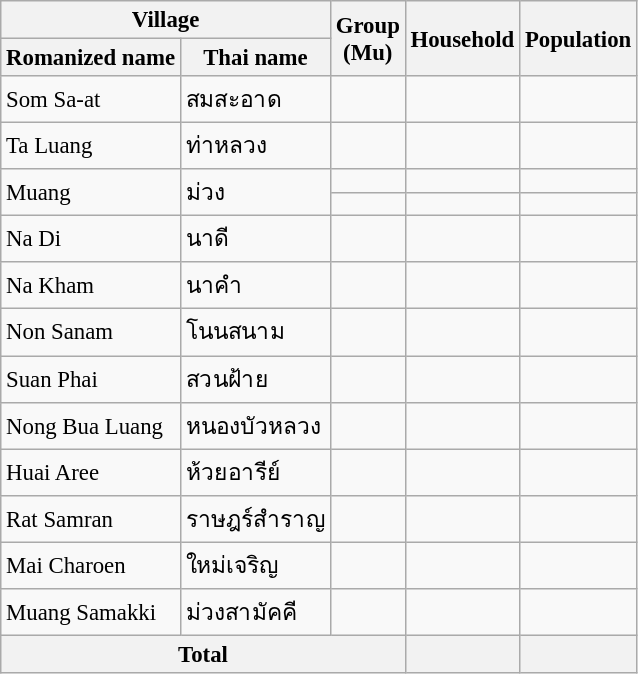<table class="wikitable" style="font-size: 95%";>
<tr>
<th colspan=2>Village</th>
<th rowspan=2>Group<br>(Mu)</th>
<th rowspan=2>Household</th>
<th rowspan=2>Population</th>
</tr>
<tr>
<th>Romanized name</th>
<th>Thai name</th>
</tr>
<tr>
<td>Som Sa-at</td>
<td>สมสะอาด</td>
<td></td>
<td></td>
<td></td>
</tr>
<tr>
<td>Ta Luang</td>
<td>ท่าหลวง</td>
<td></td>
<td></td>
<td></td>
</tr>
<tr>
<td rowspan=2>Muang</td>
<td rowspan=2>ม่วง</td>
<td></td>
<td></td>
<td></td>
</tr>
<tr>
<td></td>
<td></td>
<td></td>
</tr>
<tr>
<td>Na Di</td>
<td>นาดี</td>
<td></td>
<td></td>
<td></td>
</tr>
<tr>
<td>Na Kham</td>
<td>นาคำ</td>
<td></td>
<td></td>
<td></td>
</tr>
<tr>
<td>Non Sanam</td>
<td>โนนสนาม</td>
<td></td>
<td></td>
<td></td>
</tr>
<tr>
<td>Suan Phai</td>
<td>สวนฝ้าย</td>
<td></td>
<td></td>
<td></td>
</tr>
<tr>
<td>Nong Bua Luang</td>
<td>หนองบัวหลวง</td>
<td></td>
<td></td>
<td></td>
</tr>
<tr>
<td>Huai Aree</td>
<td>ห้วยอารีย์</td>
<td></td>
<td></td>
<td></td>
</tr>
<tr>
<td>Rat Samran</td>
<td>ราษฎร์สำราญ</td>
<td></td>
<td></td>
<td></td>
</tr>
<tr>
<td>Mai Charoen</td>
<td>ใหม่เจริญ</td>
<td></td>
<td></td>
<td></td>
</tr>
<tr>
<td>Muang Samakki</td>
<td>ม่วงสามัคคี</td>
<td></td>
<td></td>
<td></td>
</tr>
<tr>
<th colspan=3>Total</th>
<th></th>
<th></th>
</tr>
</table>
